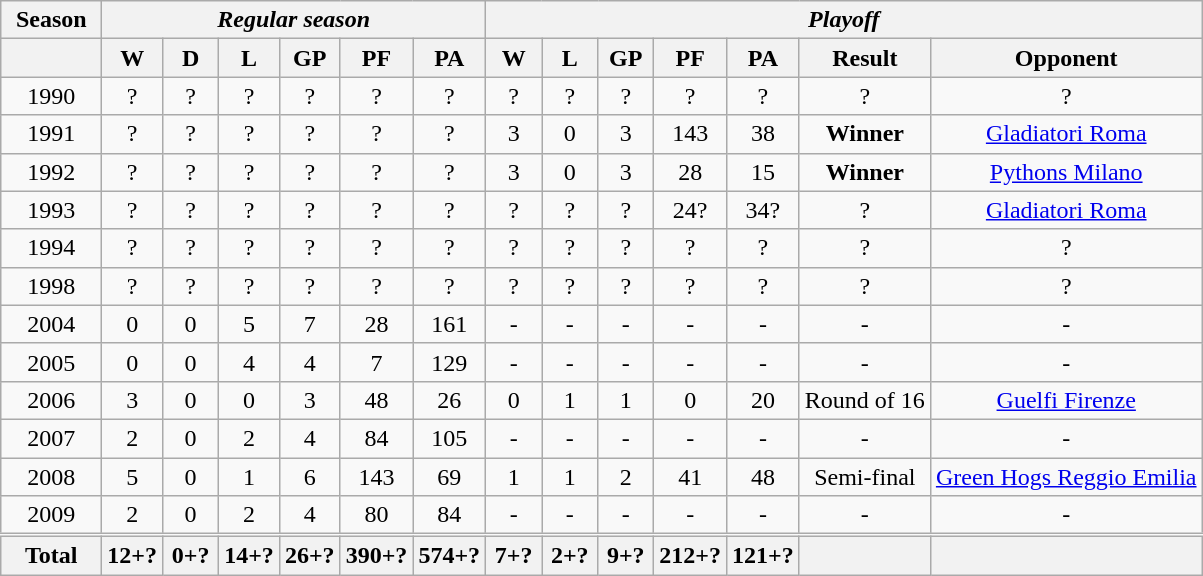<table class="wikitable"  class="wikitable" style="text-align: center;" align=center style="font-size: 95%;">
<tr>
<th width=60>Season</th>
<th colspan="6"><em>Regular season</em></th>
<th colspan="7"><em>Playoff</em></th>
</tr>
<tr>
<th> </th>
<th width=30>W</th>
<th width=30>D</th>
<th width=30>L</th>
<th width=30>GP</th>
<th width=30>PF</th>
<th width=30>PA</th>
<th width=30>W</th>
<th width=30>L</th>
<th width=30>GP</th>
<th width=30>PF</th>
<th width=30>PA</th>
<th>Result</th>
<th>Opponent</th>
</tr>
<tr align=center>
<td>1990</td>
<td>?</td>
<td>?</td>
<td>?</td>
<td>?</td>
<td>?</td>
<td>?</td>
<td>?</td>
<td>?</td>
<td>?</td>
<td>?</td>
<td>?</td>
<td>?</td>
<td>?</td>
</tr>
<tr align=center>
<td>1991</td>
<td>?</td>
<td>?</td>
<td>?</td>
<td>?</td>
<td>?</td>
<td>?</td>
<td>3</td>
<td>0</td>
<td>3</td>
<td>143</td>
<td>38</td>
<td><strong>Winner</strong></td>
<td><a href='#'>Gladiatori Roma</a></td>
</tr>
<tr align=center>
<td>1992</td>
<td>?</td>
<td>?</td>
<td>?</td>
<td>?</td>
<td>?</td>
<td>?</td>
<td>3</td>
<td>0</td>
<td>3</td>
<td>28</td>
<td>15</td>
<td><strong>Winner</strong></td>
<td><a href='#'>Pythons Milano</a></td>
</tr>
<tr align=center>
<td>1993</td>
<td>?</td>
<td>?</td>
<td>?</td>
<td>?</td>
<td>?</td>
<td>?</td>
<td>?</td>
<td>?</td>
<td>?</td>
<td>24?</td>
<td>34?</td>
<td>?</td>
<td><a href='#'>Gladiatori Roma</a></td>
</tr>
<tr align=center>
<td>1994</td>
<td>?</td>
<td>?</td>
<td>?</td>
<td>?</td>
<td>?</td>
<td>?</td>
<td>?</td>
<td>?</td>
<td>?</td>
<td>?</td>
<td>?</td>
<td>?</td>
<td>?</td>
</tr>
<tr align=center>
<td>1998</td>
<td>?</td>
<td>?</td>
<td>?</td>
<td>?</td>
<td>?</td>
<td>?</td>
<td>?</td>
<td>?</td>
<td>?</td>
<td>?</td>
<td>?</td>
<td>?</td>
<td>?</td>
</tr>
<tr align=center>
<td>2004</td>
<td>0</td>
<td>0</td>
<td>5</td>
<td>7</td>
<td>28</td>
<td>161</td>
<td>-</td>
<td>-</td>
<td>-</td>
<td>-</td>
<td>-</td>
<td>-</td>
<td>-</td>
</tr>
<tr align=center>
<td>2005</td>
<td>0</td>
<td>0</td>
<td>4</td>
<td>4</td>
<td>7</td>
<td>129</td>
<td>-</td>
<td>-</td>
<td>-</td>
<td>-</td>
<td>-</td>
<td>-</td>
<td>-</td>
</tr>
<tr align=center>
<td>2006</td>
<td>3</td>
<td>0</td>
<td>0</td>
<td>3</td>
<td>48</td>
<td>26</td>
<td>0</td>
<td>1</td>
<td>1</td>
<td>0</td>
<td>20</td>
<td>Round of 16</td>
<td><a href='#'>Guelfi Firenze</a></td>
</tr>
<tr align=center>
<td>2007</td>
<td>2</td>
<td>0</td>
<td>2</td>
<td>4</td>
<td>84</td>
<td>105</td>
<td>-</td>
<td>-</td>
<td>-</td>
<td>-</td>
<td>-</td>
<td>-</td>
<td>-</td>
</tr>
<tr align=center>
<td>2008</td>
<td>5</td>
<td>0</td>
<td>1</td>
<td>6</td>
<td>143</td>
<td>69</td>
<td>1</td>
<td>1</td>
<td>2</td>
<td>41</td>
<td>48</td>
<td>Semi-final</td>
<td><a href='#'>Green Hogs Reggio Emilia</a></td>
</tr>
<tr align=center>
<td>2009</td>
<td>2</td>
<td>0</td>
<td>2</td>
<td>4</td>
<td>80</td>
<td>84</td>
<td>-</td>
<td>-</td>
<td>-</td>
<td>-</td>
<td>-</td>
<td>-</td>
<td>-</td>
</tr>
<tr style="border-top-style:double">
<th>Total</th>
<th>12+?</th>
<th>0+?</th>
<th>14+?</th>
<th>26+?</th>
<th>390+?</th>
<th>574+?</th>
<th>7+?</th>
<th>2+?</th>
<th>9+?</th>
<th>212+?</th>
<th>121+?</th>
<th></th>
<th></th>
</tr>
</table>
